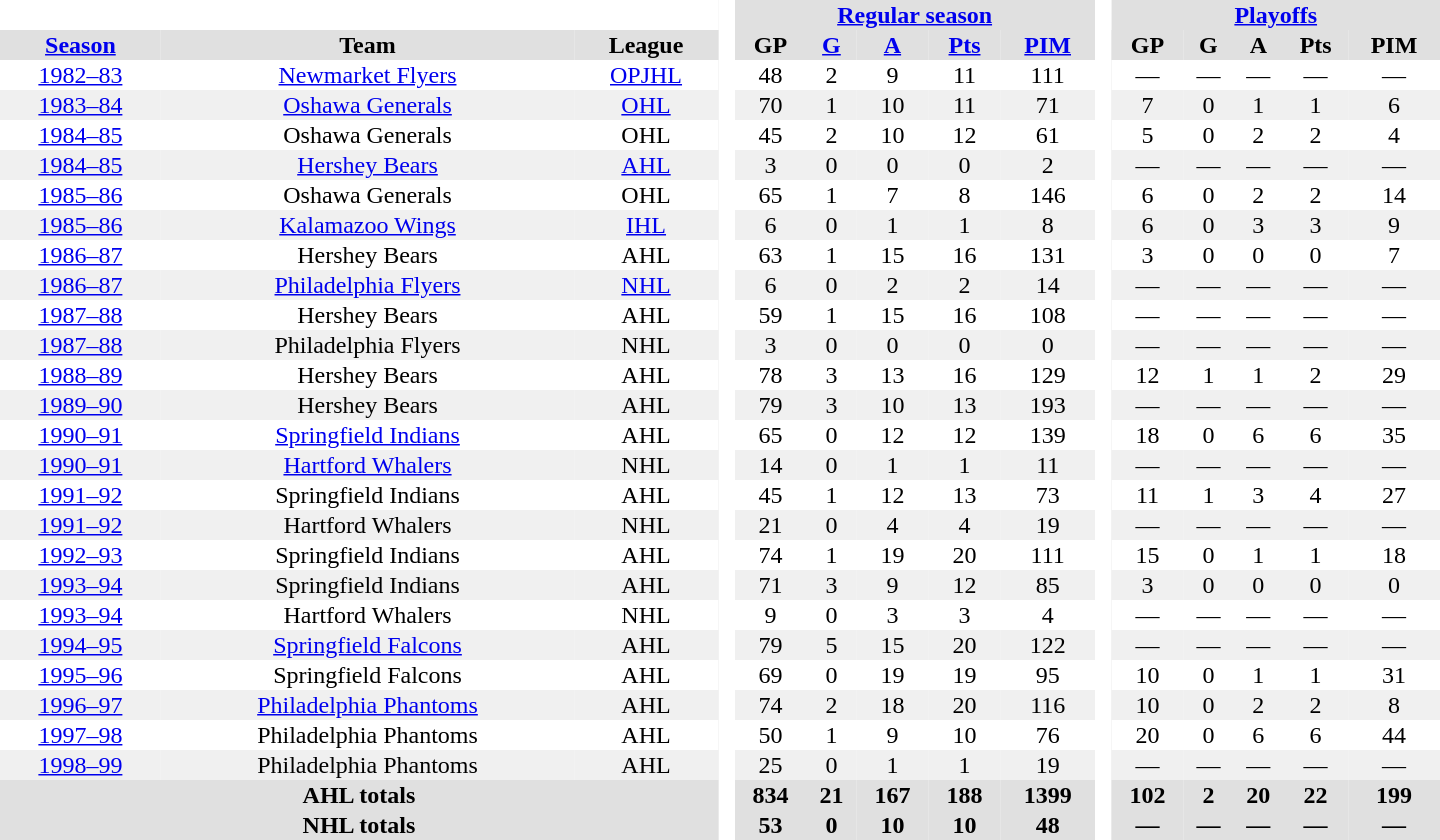<table border="0" cellpadding="1" cellspacing="0" style="text-align:center; width:60em">
<tr bgcolor="#e0e0e0">
<th colspan="3" bgcolor="#ffffff"> </th>
<th rowspan="99" bgcolor="#ffffff"> </th>
<th colspan="5"><a href='#'>Regular season</a></th>
<th rowspan="99" bgcolor="#ffffff"> </th>
<th colspan="5"><a href='#'>Playoffs</a></th>
</tr>
<tr bgcolor="#e0e0e0">
<th><a href='#'>Season</a></th>
<th>Team</th>
<th>League</th>
<th>GP</th>
<th><a href='#'>G</a></th>
<th><a href='#'>A</a></th>
<th><a href='#'>Pts</a></th>
<th><a href='#'>PIM</a></th>
<th>GP</th>
<th>G</th>
<th>A</th>
<th>Pts</th>
<th>PIM</th>
</tr>
<tr>
<td><a href='#'>1982–83</a></td>
<td><a href='#'>Newmarket Flyers</a></td>
<td><a href='#'>OPJHL</a></td>
<td>48</td>
<td>2</td>
<td>9</td>
<td>11</td>
<td>111</td>
<td>—</td>
<td>—</td>
<td>—</td>
<td>—</td>
<td>—</td>
</tr>
<tr bgcolor="#f0f0f0">
<td><a href='#'>1983–84</a></td>
<td><a href='#'>Oshawa Generals</a></td>
<td><a href='#'>OHL</a></td>
<td>70</td>
<td>1</td>
<td>10</td>
<td>11</td>
<td>71</td>
<td>7</td>
<td>0</td>
<td>1</td>
<td>1</td>
<td>6</td>
</tr>
<tr>
<td><a href='#'>1984–85</a></td>
<td>Oshawa Generals</td>
<td>OHL</td>
<td>45</td>
<td>2</td>
<td>10</td>
<td>12</td>
<td>61</td>
<td>5</td>
<td>0</td>
<td>2</td>
<td>2</td>
<td>4</td>
</tr>
<tr bgcolor="#f0f0f0">
<td><a href='#'>1984–85</a></td>
<td><a href='#'>Hershey Bears</a></td>
<td><a href='#'>AHL</a></td>
<td>3</td>
<td>0</td>
<td>0</td>
<td>0</td>
<td>2</td>
<td>—</td>
<td>—</td>
<td>—</td>
<td>—</td>
<td>—</td>
</tr>
<tr>
<td><a href='#'>1985–86</a></td>
<td>Oshawa Generals</td>
<td>OHL</td>
<td>65</td>
<td>1</td>
<td>7</td>
<td>8</td>
<td>146</td>
<td>6</td>
<td>0</td>
<td>2</td>
<td>2</td>
<td>14</td>
</tr>
<tr bgcolor="#f0f0f0">
<td><a href='#'>1985–86</a></td>
<td><a href='#'>Kalamazoo Wings</a></td>
<td><a href='#'>IHL</a></td>
<td>6</td>
<td>0</td>
<td>1</td>
<td>1</td>
<td>8</td>
<td>6</td>
<td>0</td>
<td>3</td>
<td>3</td>
<td>9</td>
</tr>
<tr>
<td><a href='#'>1986–87</a></td>
<td>Hershey Bears</td>
<td>AHL</td>
<td>63</td>
<td>1</td>
<td>15</td>
<td>16</td>
<td>131</td>
<td>3</td>
<td>0</td>
<td>0</td>
<td>0</td>
<td>7</td>
</tr>
<tr bgcolor="#f0f0f0">
<td><a href='#'>1986–87</a></td>
<td><a href='#'>Philadelphia Flyers</a></td>
<td><a href='#'>NHL</a></td>
<td>6</td>
<td>0</td>
<td>2</td>
<td>2</td>
<td>14</td>
<td>—</td>
<td>—</td>
<td>—</td>
<td>—</td>
<td>—</td>
</tr>
<tr>
<td><a href='#'>1987–88</a></td>
<td>Hershey Bears</td>
<td>AHL</td>
<td>59</td>
<td>1</td>
<td>15</td>
<td>16</td>
<td>108</td>
<td>—</td>
<td>—</td>
<td>—</td>
<td>—</td>
<td>—</td>
</tr>
<tr bgcolor="#f0f0f0">
<td><a href='#'>1987–88</a></td>
<td>Philadelphia Flyers</td>
<td>NHL</td>
<td>3</td>
<td>0</td>
<td>0</td>
<td>0</td>
<td>0</td>
<td>—</td>
<td>—</td>
<td>—</td>
<td>—</td>
<td>—</td>
</tr>
<tr>
<td><a href='#'>1988–89</a></td>
<td>Hershey Bears</td>
<td>AHL</td>
<td>78</td>
<td>3</td>
<td>13</td>
<td>16</td>
<td>129</td>
<td>12</td>
<td>1</td>
<td>1</td>
<td>2</td>
<td>29</td>
</tr>
<tr bgcolor="#f0f0f0">
<td><a href='#'>1989–90</a></td>
<td>Hershey Bears</td>
<td>AHL</td>
<td>79</td>
<td>3</td>
<td>10</td>
<td>13</td>
<td>193</td>
<td>—</td>
<td>—</td>
<td>—</td>
<td>—</td>
<td>—</td>
</tr>
<tr>
<td><a href='#'>1990–91</a></td>
<td><a href='#'>Springfield Indians</a></td>
<td>AHL</td>
<td>65</td>
<td>0</td>
<td>12</td>
<td>12</td>
<td>139</td>
<td>18</td>
<td>0</td>
<td>6</td>
<td>6</td>
<td>35</td>
</tr>
<tr bgcolor="#f0f0f0">
<td><a href='#'>1990–91</a></td>
<td><a href='#'>Hartford Whalers</a></td>
<td>NHL</td>
<td>14</td>
<td>0</td>
<td>1</td>
<td>1</td>
<td>11</td>
<td>—</td>
<td>—</td>
<td>—</td>
<td>—</td>
<td>—</td>
</tr>
<tr>
<td><a href='#'>1991–92</a></td>
<td>Springfield Indians</td>
<td>AHL</td>
<td>45</td>
<td>1</td>
<td>12</td>
<td>13</td>
<td>73</td>
<td>11</td>
<td>1</td>
<td>3</td>
<td>4</td>
<td>27</td>
</tr>
<tr bgcolor="#f0f0f0">
<td><a href='#'>1991–92</a></td>
<td>Hartford Whalers</td>
<td>NHL</td>
<td>21</td>
<td>0</td>
<td>4</td>
<td>4</td>
<td>19</td>
<td>—</td>
<td>—</td>
<td>—</td>
<td>—</td>
<td>—</td>
</tr>
<tr>
<td><a href='#'>1992–93</a></td>
<td>Springfield Indians</td>
<td>AHL</td>
<td>74</td>
<td>1</td>
<td>19</td>
<td>20</td>
<td>111</td>
<td>15</td>
<td>0</td>
<td>1</td>
<td>1</td>
<td>18</td>
</tr>
<tr bgcolor="#f0f0f0">
<td><a href='#'>1993–94</a></td>
<td>Springfield Indians</td>
<td>AHL</td>
<td>71</td>
<td>3</td>
<td>9</td>
<td>12</td>
<td>85</td>
<td>3</td>
<td>0</td>
<td>0</td>
<td>0</td>
<td>0</td>
</tr>
<tr>
<td><a href='#'>1993–94</a></td>
<td>Hartford Whalers</td>
<td>NHL</td>
<td>9</td>
<td>0</td>
<td>3</td>
<td>3</td>
<td>4</td>
<td>—</td>
<td>—</td>
<td>—</td>
<td>—</td>
<td>—</td>
</tr>
<tr bgcolor="#f0f0f0">
<td><a href='#'>1994–95</a></td>
<td><a href='#'>Springfield Falcons</a></td>
<td>AHL</td>
<td>79</td>
<td>5</td>
<td>15</td>
<td>20</td>
<td>122</td>
<td>—</td>
<td>—</td>
<td>—</td>
<td>—</td>
<td>—</td>
</tr>
<tr>
<td><a href='#'>1995–96</a></td>
<td>Springfield Falcons</td>
<td>AHL</td>
<td>69</td>
<td>0</td>
<td>19</td>
<td>19</td>
<td>95</td>
<td>10</td>
<td>0</td>
<td>1</td>
<td>1</td>
<td>31</td>
</tr>
<tr bgcolor="#f0f0f0">
<td><a href='#'>1996–97</a></td>
<td><a href='#'>Philadelphia Phantoms</a></td>
<td>AHL</td>
<td>74</td>
<td>2</td>
<td>18</td>
<td>20</td>
<td>116</td>
<td>10</td>
<td>0</td>
<td>2</td>
<td>2</td>
<td>8</td>
</tr>
<tr>
<td><a href='#'>1997–98</a></td>
<td>Philadelphia Phantoms</td>
<td>AHL</td>
<td>50</td>
<td>1</td>
<td>9</td>
<td>10</td>
<td>76</td>
<td>20</td>
<td>0</td>
<td>6</td>
<td>6</td>
<td>44</td>
</tr>
<tr bgcolor="#f0f0f0">
<td><a href='#'>1998–99</a></td>
<td>Philadelphia Phantoms</td>
<td>AHL</td>
<td>25</td>
<td>0</td>
<td>1</td>
<td>1</td>
<td>19</td>
<td>—</td>
<td>—</td>
<td>—</td>
<td>—</td>
<td>—</td>
</tr>
<tr bgcolor="#e0e0e0">
<th colspan="3">AHL totals</th>
<th>834</th>
<th>21</th>
<th>167</th>
<th>188</th>
<th>1399</th>
<th>102</th>
<th>2</th>
<th>20</th>
<th>22</th>
<th>199</th>
</tr>
<tr bgcolor="#e0e0e0">
<th colspan="3">NHL totals</th>
<th>53</th>
<th>0</th>
<th>10</th>
<th>10</th>
<th>48</th>
<th>—</th>
<th>—</th>
<th>—</th>
<th>—</th>
<th>—</th>
</tr>
</table>
